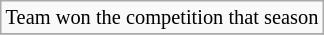<table class=wikitable style=font-size:85%>
<tr>
<td> Team won the competition that season</td>
</tr>
<tr>
</tr>
</table>
